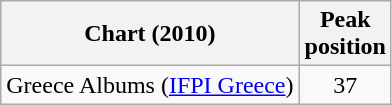<table class="wikitable">
<tr>
<th>Chart (2010)</th>
<th>Peak<br>position</th>
</tr>
<tr>
<td>Greece Albums (<a href='#'>IFPI Greece</a>)</td>
<td style="text-align:center;">37</td>
</tr>
</table>
